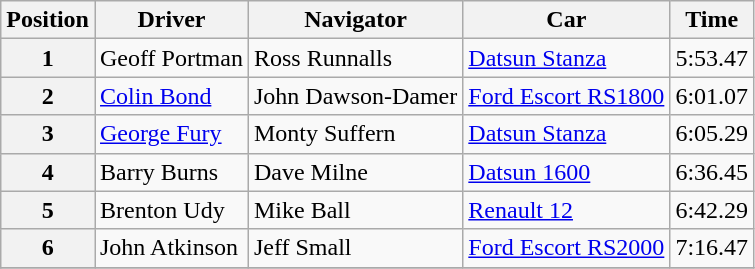<table class="wikitable" border="1">
<tr>
<th>Position</th>
<th>Driver</th>
<th>Navigator</th>
<th>Car</th>
<th>Time</th>
</tr>
<tr>
<th>1</th>
<td>Geoff Portman</td>
<td>Ross Runnalls</td>
<td><a href='#'>Datsun Stanza</a></td>
<td align="center">5:53.47</td>
</tr>
<tr>
<th>2</th>
<td><a href='#'>Colin Bond</a></td>
<td>John Dawson-Damer</td>
<td><a href='#'>Ford Escort RS1800</a></td>
<td align="center">6:01.07</td>
</tr>
<tr>
<th>3</th>
<td><a href='#'>George Fury</a></td>
<td>Monty Suffern</td>
<td><a href='#'>Datsun Stanza</a></td>
<td align="center">6:05.29</td>
</tr>
<tr>
<th>4</th>
<td>Barry Burns</td>
<td>Dave Milne</td>
<td><a href='#'>Datsun 1600</a></td>
<td align="center">6:36.45</td>
</tr>
<tr>
<th>5</th>
<td>Brenton Udy</td>
<td>Mike Ball</td>
<td><a href='#'>Renault 12</a></td>
<td align="center">6:42.29</td>
</tr>
<tr>
<th>6</th>
<td>John Atkinson</td>
<td>Jeff Small</td>
<td><a href='#'>Ford Escort RS2000</a></td>
<td align="center">7:16.47</td>
</tr>
<tr>
</tr>
</table>
